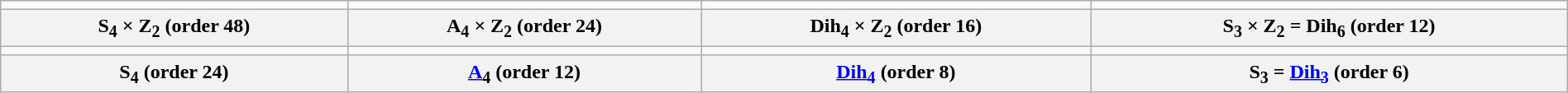<table class="wikitable" style="text-align:center;" width=100%>
<tr>
<td></td>
<td></td>
<td></td>
<td></td>
</tr>
<tr>
<th>S<sub>4</sub> × Z<sub>2</sub> <span>(order 48)</span></th>
<th>A<sub>4</sub> × Z<sub>2</sub> <span>(order 24)</span></th>
<th>Dih<sub>4</sub> × Z<sub>2</sub> <span>(order 16)</span></th>
<th>S<sub>3</sub> × Z<sub>2</sub> <span>= Dih<sub>6</sub> (order 12)</span></th>
</tr>
<tr>
<td></td>
<td></td>
<td></td>
<td></td>
</tr>
<tr>
<th>S<sub>4</sub> <span>(order 24)</span></th>
<th><a href='#'>A</a><sub>4</sub> <span>(order 12)</span></th>
<th><a href='#'>Dih<sub>4</sub></a> <span>(order 8)</span></th>
<th>S<sub>3</sub> <span>= <a href='#'>Dih<sub>3</sub></a> (order 6)</span></th>
</tr>
</table>
